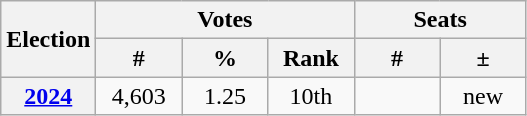<table class="wikitable" style="text-align:center">
<tr>
<th rowspan="2">Election</th>
<th colspan="3">Votes</th>
<th colspan="2">Seats</th>
</tr>
<tr>
<th style="width:50px">#</th>
<th style="width:50px">%</th>
<th style="width:50px">Rank</th>
<th style="width:50px">#</th>
<th style="width:50px">±</th>
</tr>
<tr>
<th><a href='#'>2024</a></th>
<td>4,603</td>
<td>1.25</td>
<td>10th</td>
<td style="text-align:right;"></td>
<td>new</td>
</tr>
</table>
